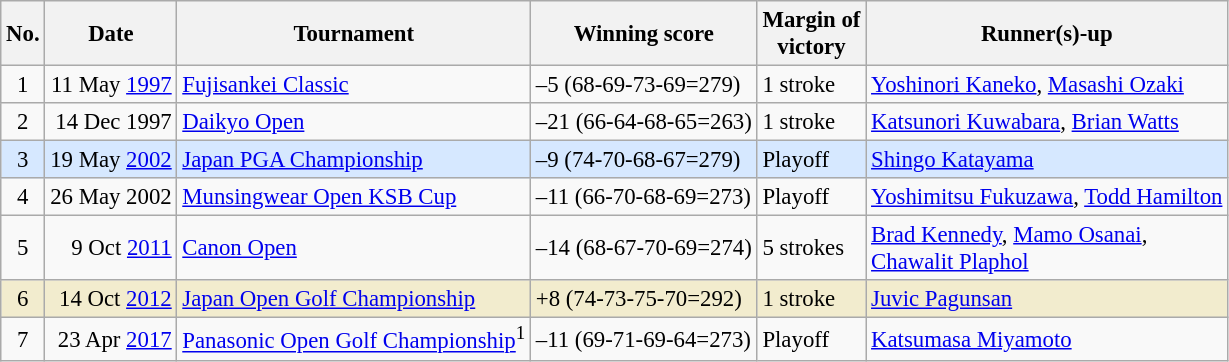<table class="wikitable" style="font-size:95%;">
<tr>
<th>No.</th>
<th>Date</th>
<th>Tournament</th>
<th>Winning score</th>
<th>Margin of<br>victory</th>
<th>Runner(s)-up</th>
</tr>
<tr>
<td align=center>1</td>
<td align=right>11 May <a href='#'>1997</a></td>
<td><a href='#'>Fujisankei Classic</a></td>
<td>–5 (68-69-73-69=279)</td>
<td>1 stroke</td>
<td> <a href='#'>Yoshinori Kaneko</a>,  <a href='#'>Masashi Ozaki</a></td>
</tr>
<tr>
<td align=center>2</td>
<td align=right>14 Dec 1997</td>
<td><a href='#'>Daikyo Open</a></td>
<td>–21 (66-64-68-65=263)</td>
<td>1 stroke</td>
<td> <a href='#'>Katsunori Kuwabara</a>,  <a href='#'>Brian Watts</a></td>
</tr>
<tr style="background:#D6E8FF;">
<td align=center>3</td>
<td align=right>19 May <a href='#'>2002</a></td>
<td><a href='#'>Japan PGA Championship</a></td>
<td>–9 (74-70-68-67=279)</td>
<td>Playoff</td>
<td> <a href='#'>Shingo Katayama</a></td>
</tr>
<tr>
<td align=center>4</td>
<td align=right>26 May 2002</td>
<td><a href='#'>Munsingwear Open KSB Cup</a></td>
<td>–11 (66-70-68-69=273)</td>
<td>Playoff</td>
<td> <a href='#'>Yoshimitsu Fukuzawa</a>,  <a href='#'>Todd Hamilton</a></td>
</tr>
<tr>
<td align=center>5</td>
<td align=right>9 Oct <a href='#'>2011</a></td>
<td><a href='#'>Canon Open</a></td>
<td>–14 (68-67-70-69=274)</td>
<td>5 strokes</td>
<td> <a href='#'>Brad Kennedy</a>,  <a href='#'>Mamo Osanai</a>,<br> <a href='#'>Chawalit Plaphol</a></td>
</tr>
<tr style="background:#f2ecce;">
<td align=center>6</td>
<td align=right>14 Oct <a href='#'>2012</a></td>
<td><a href='#'>Japan Open Golf Championship</a></td>
<td>+8 (74-73-75-70=292)</td>
<td>1 stroke</td>
<td> <a href='#'>Juvic Pagunsan</a></td>
</tr>
<tr>
<td align=center>7</td>
<td align=right>23 Apr <a href='#'>2017</a></td>
<td><a href='#'>Panasonic Open Golf Championship</a><sup>1</sup></td>
<td>–11 (69-71-69-64=273)</td>
<td>Playoff</td>
<td> <a href='#'>Katsumasa Miyamoto</a></td>
</tr>
</table>
